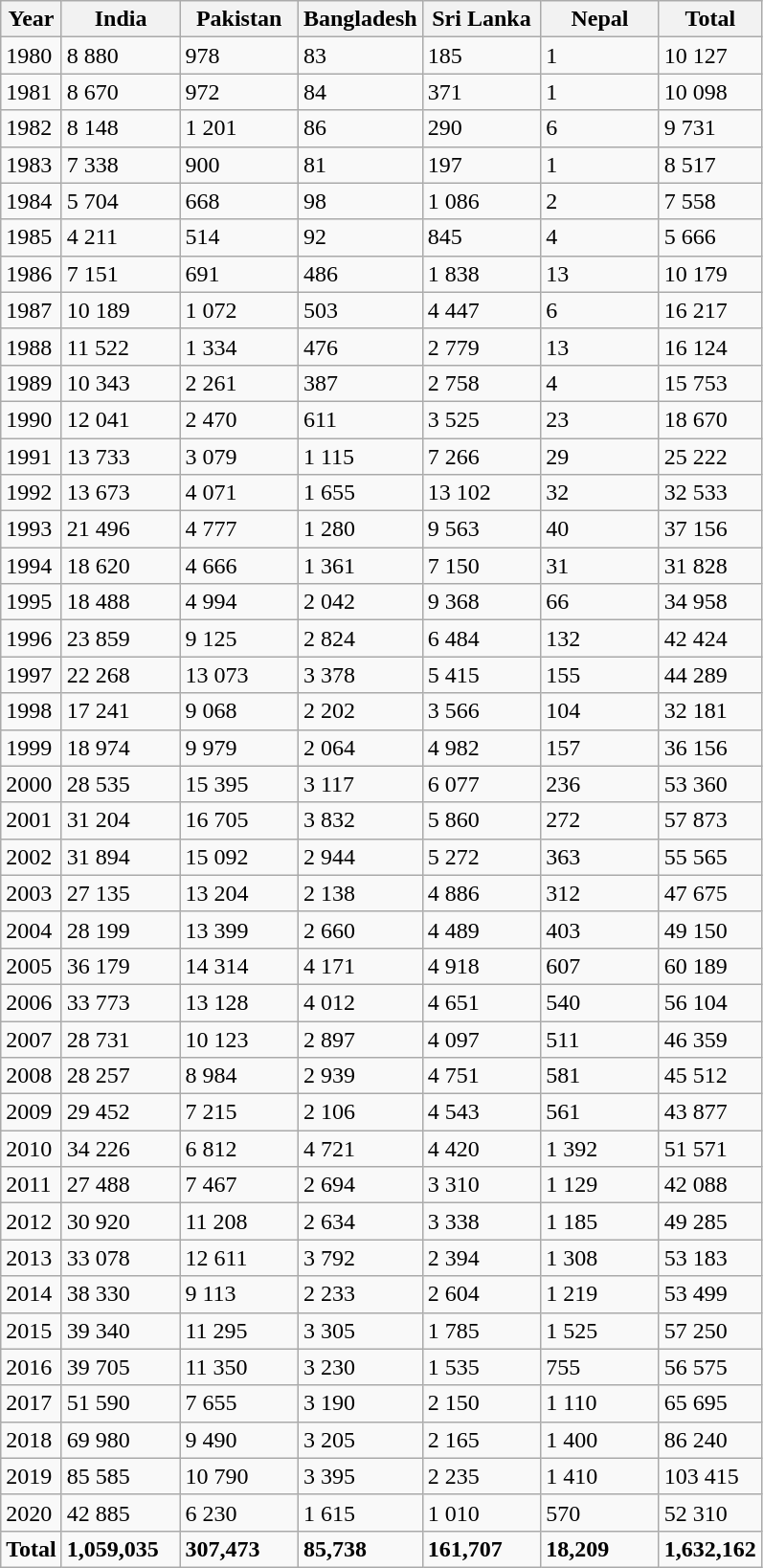<table class="wikitable sortable">
<tr>
<th>Year</th>
<th width=75px>India</th>
<th width=75px>Pakistan</th>
<th width=75px>Bangladesh</th>
<th width=75px>Sri Lanka</th>
<th width=75px>Nepal</th>
<th>Total</th>
</tr>
<tr>
<td>1980</td>
<td>8 880</td>
<td>978</td>
<td>83</td>
<td>185</td>
<td>1</td>
<td>10 127</td>
</tr>
<tr>
<td>1981</td>
<td>8 670</td>
<td>972</td>
<td>84</td>
<td>371</td>
<td>1</td>
<td>10 098</td>
</tr>
<tr>
<td>1982</td>
<td>8 148</td>
<td>1 201</td>
<td>86</td>
<td>290</td>
<td>6</td>
<td>9 731</td>
</tr>
<tr>
<td>1983</td>
<td>7 338</td>
<td>900</td>
<td>81</td>
<td>197</td>
<td>1</td>
<td>8 517</td>
</tr>
<tr>
<td>1984</td>
<td>5 704</td>
<td>668</td>
<td>98</td>
<td>1 086</td>
<td>2</td>
<td>7 558</td>
</tr>
<tr>
<td>1985</td>
<td>4 211</td>
<td>514</td>
<td>92</td>
<td>845</td>
<td>4</td>
<td>5 666</td>
</tr>
<tr>
<td>1986</td>
<td>7 151</td>
<td>691</td>
<td>486</td>
<td>1 838</td>
<td>13</td>
<td>10 179</td>
</tr>
<tr>
<td>1987</td>
<td>10 189</td>
<td>1 072</td>
<td>503</td>
<td>4 447</td>
<td>6</td>
<td>16 217</td>
</tr>
<tr>
<td>1988</td>
<td>11 522</td>
<td>1 334</td>
<td>476</td>
<td>2 779</td>
<td>13</td>
<td>16 124</td>
</tr>
<tr>
<td>1989</td>
<td>10 343</td>
<td>2 261</td>
<td>387</td>
<td>2 758</td>
<td>4</td>
<td>15 753</td>
</tr>
<tr>
<td>1990</td>
<td>12 041</td>
<td>2 470</td>
<td>611</td>
<td>3 525</td>
<td>23</td>
<td>18 670</td>
</tr>
<tr>
<td>1991</td>
<td>13 733</td>
<td>3 079</td>
<td>1 115</td>
<td>7 266</td>
<td>29</td>
<td>25 222</td>
</tr>
<tr>
<td>1992</td>
<td>13 673</td>
<td>4 071</td>
<td>1 655</td>
<td>13 102</td>
<td>32</td>
<td>32 533</td>
</tr>
<tr>
<td>1993</td>
<td>21 496</td>
<td>4 777</td>
<td>1 280</td>
<td>9 563</td>
<td>40</td>
<td>37 156</td>
</tr>
<tr>
<td>1994</td>
<td>18 620</td>
<td>4 666</td>
<td>1 361</td>
<td>7 150</td>
<td>31</td>
<td>31 828</td>
</tr>
<tr>
<td>1995</td>
<td>18 488</td>
<td>4 994</td>
<td>2 042</td>
<td>9 368</td>
<td>66</td>
<td>34 958</td>
</tr>
<tr>
<td>1996</td>
<td>23 859</td>
<td>9 125</td>
<td>2 824</td>
<td>6 484</td>
<td>132</td>
<td>42 424</td>
</tr>
<tr>
<td>1997</td>
<td>22 268</td>
<td>13 073</td>
<td>3 378</td>
<td>5 415</td>
<td>155</td>
<td>44 289</td>
</tr>
<tr>
<td>1998</td>
<td>17 241</td>
<td>9 068</td>
<td>2 202</td>
<td>3 566</td>
<td>104</td>
<td>32 181</td>
</tr>
<tr>
<td>1999</td>
<td>18 974</td>
<td>9 979</td>
<td>2 064</td>
<td>4 982</td>
<td>157</td>
<td>36 156</td>
</tr>
<tr>
<td>2000</td>
<td>28 535</td>
<td>15 395</td>
<td>3 117</td>
<td>6 077</td>
<td>236</td>
<td>53 360</td>
</tr>
<tr>
<td>2001</td>
<td>31 204</td>
<td>16 705</td>
<td>3 832</td>
<td>5 860</td>
<td>272</td>
<td>57 873</td>
</tr>
<tr>
<td>2002</td>
<td>31 894</td>
<td>15 092</td>
<td>2 944</td>
<td>5 272</td>
<td>363</td>
<td>55 565</td>
</tr>
<tr>
<td>2003</td>
<td>27 135</td>
<td>13 204</td>
<td>2 138</td>
<td>4 886</td>
<td>312</td>
<td>47 675</td>
</tr>
<tr>
<td>2004</td>
<td>28 199</td>
<td>13 399</td>
<td>2 660</td>
<td>4 489</td>
<td>403</td>
<td>49 150</td>
</tr>
<tr>
<td>2005</td>
<td>36 179</td>
<td>14 314</td>
<td>4 171</td>
<td>4 918</td>
<td>607</td>
<td>60 189</td>
</tr>
<tr>
<td>2006</td>
<td>33 773</td>
<td>13 128</td>
<td>4 012</td>
<td>4 651</td>
<td>540</td>
<td>56 104</td>
</tr>
<tr>
<td>2007</td>
<td>28 731</td>
<td>10 123</td>
<td>2 897</td>
<td>4 097</td>
<td>511</td>
<td>46 359</td>
</tr>
<tr>
<td>2008</td>
<td>28 257</td>
<td>8 984</td>
<td>2 939</td>
<td>4 751</td>
<td>581</td>
<td>45 512</td>
</tr>
<tr>
<td>2009</td>
<td>29 452</td>
<td>7 215</td>
<td>2 106</td>
<td>4 543</td>
<td>561</td>
<td>43 877</td>
</tr>
<tr>
<td>2010</td>
<td>34 226</td>
<td>6 812</td>
<td>4 721</td>
<td>4 420</td>
<td>1 392</td>
<td>51 571</td>
</tr>
<tr>
<td>2011</td>
<td>27 488</td>
<td>7 467</td>
<td>2 694</td>
<td>3 310</td>
<td>1 129</td>
<td>42 088</td>
</tr>
<tr>
<td>2012</td>
<td>30 920</td>
<td>11 208</td>
<td>2 634</td>
<td>3 338</td>
<td>1 185</td>
<td>49 285</td>
</tr>
<tr>
<td>2013</td>
<td>33 078</td>
<td>12 611</td>
<td>3 792</td>
<td>2 394</td>
<td>1 308</td>
<td>53 183</td>
</tr>
<tr>
<td>2014</td>
<td>38 330</td>
<td>9 113</td>
<td>2 233</td>
<td>2 604</td>
<td>1 219</td>
<td>53 499</td>
</tr>
<tr>
<td>2015</td>
<td>39 340</td>
<td>11 295</td>
<td>3 305</td>
<td>1 785</td>
<td>1 525</td>
<td>57 250</td>
</tr>
<tr>
<td>2016</td>
<td>39 705</td>
<td>11 350</td>
<td>3 230</td>
<td>1 535</td>
<td>755</td>
<td>56 575</td>
</tr>
<tr>
<td>2017</td>
<td>51 590</td>
<td>7 655</td>
<td>3 190</td>
<td>2 150</td>
<td>1 110</td>
<td>65 695</td>
</tr>
<tr>
<td>2018</td>
<td>69 980</td>
<td>9 490</td>
<td>3 205</td>
<td>2 165</td>
<td>1 400</td>
<td>86 240</td>
</tr>
<tr>
<td>2019</td>
<td>85 585</td>
<td>10 790</td>
<td>3 395</td>
<td>2 235</td>
<td>1 410</td>
<td>103 415</td>
</tr>
<tr>
<td>2020</td>
<td>42 885</td>
<td>6 230</td>
<td>1 615</td>
<td>1 010</td>
<td>570</td>
<td>52 310</td>
</tr>
<tr>
<td><strong>Total</strong></td>
<td><strong>1,059,035</strong></td>
<td><strong>307,473</strong></td>
<td><strong>85,738</strong></td>
<td><strong>161,707</strong></td>
<td><strong>18,209</strong></td>
<td><strong>1,632,162</strong></td>
</tr>
</table>
